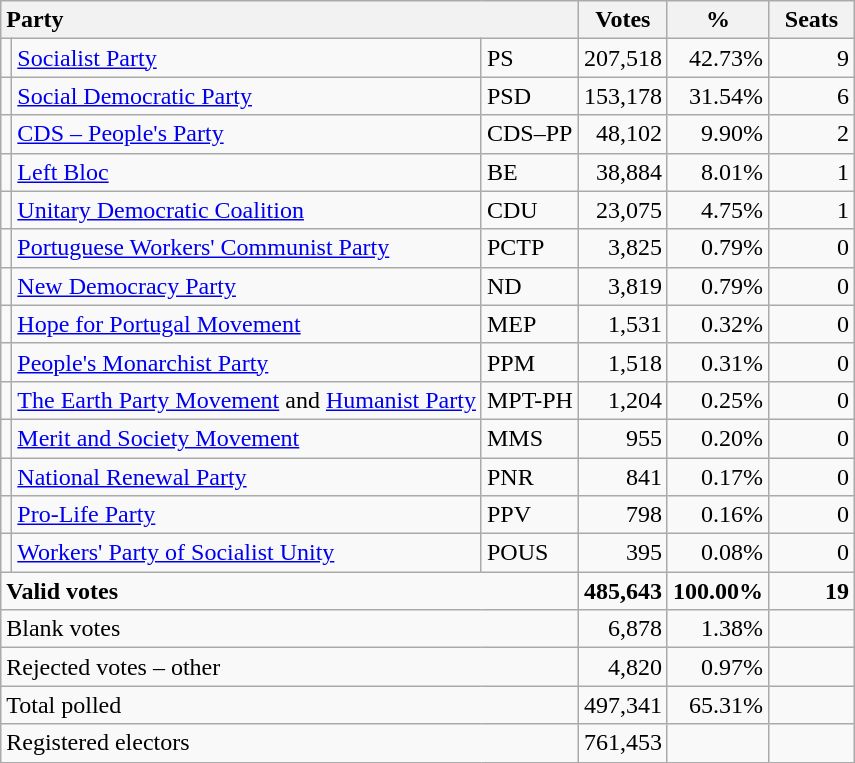<table class="wikitable" border="1" style="text-align:right;">
<tr>
<th style="text-align:left;" colspan=3>Party</th>
<th align=center width="50">Votes</th>
<th align=center width="50">%</th>
<th align=center width="50">Seats</th>
</tr>
<tr>
<td></td>
<td align=left><a href='#'>Socialist Party</a></td>
<td align=left>PS</td>
<td>207,518</td>
<td>42.73%</td>
<td>9</td>
</tr>
<tr>
<td></td>
<td align=left><a href='#'>Social Democratic Party</a></td>
<td align=left>PSD</td>
<td>153,178</td>
<td>31.54%</td>
<td>6</td>
</tr>
<tr>
<td></td>
<td align=left><a href='#'>CDS – People's Party</a></td>
<td align=left style="white-space: nowrap;">CDS–PP</td>
<td>48,102</td>
<td>9.90%</td>
<td>2</td>
</tr>
<tr>
<td></td>
<td align=left><a href='#'>Left Bloc</a></td>
<td align=left>BE</td>
<td>38,884</td>
<td>8.01%</td>
<td>1</td>
</tr>
<tr>
<td></td>
<td align=left style="white-space: nowrap;"><a href='#'>Unitary Democratic Coalition</a></td>
<td align=left>CDU</td>
<td>23,075</td>
<td>4.75%</td>
<td>1</td>
</tr>
<tr>
<td></td>
<td align=left><a href='#'>Portuguese Workers' Communist Party</a></td>
<td align=left>PCTP</td>
<td>3,825</td>
<td>0.79%</td>
<td>0</td>
</tr>
<tr>
<td></td>
<td align=left><a href='#'>New Democracy Party</a></td>
<td align=left>ND</td>
<td>3,819</td>
<td>0.79%</td>
<td>0</td>
</tr>
<tr>
<td></td>
<td align=left><a href='#'>Hope for Portugal Movement</a></td>
<td align=left>MEP</td>
<td>1,531</td>
<td>0.32%</td>
<td>0</td>
</tr>
<tr>
<td></td>
<td align=left><a href='#'>People's Monarchist Party</a></td>
<td align=left>PPM</td>
<td>1,518</td>
<td>0.31%</td>
<td>0</td>
</tr>
<tr>
<td></td>
<td align=left><a href='#'>The Earth Party Movement</a> and <a href='#'>Humanist Party</a></td>
<td align=left>MPT-PH</td>
<td>1,204</td>
<td>0.25%</td>
<td>0</td>
</tr>
<tr>
<td></td>
<td align=left><a href='#'>Merit and Society Movement</a></td>
<td align=left>MMS</td>
<td>955</td>
<td>0.20%</td>
<td>0</td>
</tr>
<tr>
<td></td>
<td align=left><a href='#'>National Renewal Party</a></td>
<td align=left>PNR</td>
<td>841</td>
<td>0.17%</td>
<td>0</td>
</tr>
<tr>
<td></td>
<td align=left><a href='#'>Pro-Life Party</a></td>
<td align=left>PPV</td>
<td>798</td>
<td>0.16%</td>
<td>0</td>
</tr>
<tr>
<td></td>
<td align=left><a href='#'>Workers' Party of Socialist Unity</a></td>
<td align=left>POUS</td>
<td>395</td>
<td>0.08%</td>
<td>0</td>
</tr>
<tr style="font-weight:bold">
<td align=left colspan=3>Valid votes</td>
<td>485,643</td>
<td>100.00%</td>
<td>19</td>
</tr>
<tr>
<td align=left colspan=3>Blank votes</td>
<td>6,878</td>
<td>1.38%</td>
<td></td>
</tr>
<tr>
<td align=left colspan=3>Rejected votes – other</td>
<td>4,820</td>
<td>0.97%</td>
<td></td>
</tr>
<tr>
<td align=left colspan=3>Total polled</td>
<td>497,341</td>
<td>65.31%</td>
<td></td>
</tr>
<tr>
<td align=left colspan=3>Registered electors</td>
<td>761,453</td>
<td></td>
<td></td>
</tr>
</table>
